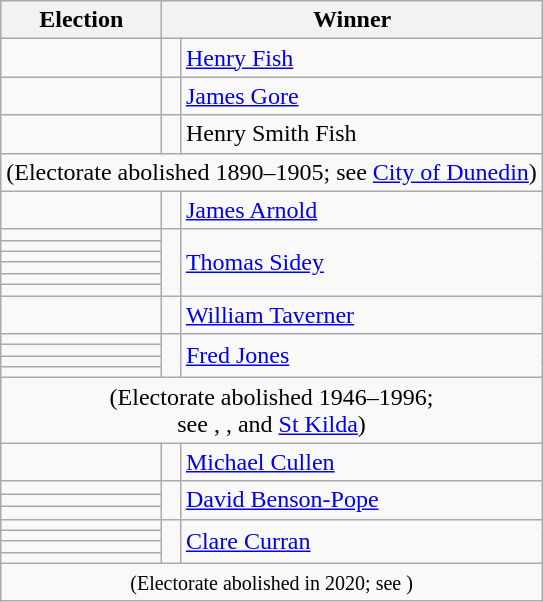<table class=wikitable>
<tr>
<th width=100>Election</th>
<th width=175 colspan=2>Winner</th>
</tr>
<tr>
<td></td>
<td rowspan=1 width=5 bgcolor=></td>
<td rowspan=1><a href='#'>Henry Fish</a></td>
</tr>
<tr>
<td></td>
<td bgcolor=></td>
<td><a href='#'>James Gore</a></td>
</tr>
<tr>
<td></td>
<td bgcolor=></td>
<td>Henry Smith Fish</td>
</tr>
<tr>
<td colspan=3 align=center><span>(Electorate abolished 1890–1905; see <a href='#'>City of Dunedin</a>)</span></td>
</tr>
<tr>
<td></td>
<td rowspan=1 bgcolor=></td>
<td rowspan=1><a href='#'>James Arnold</a></td>
</tr>
<tr>
<td></td>
<td rowspan=6 bgcolor=></td>
<td rowspan=6><a href='#'>Thomas Sidey</a></td>
</tr>
<tr>
<td></td>
</tr>
<tr>
<td></td>
</tr>
<tr>
<td></td>
</tr>
<tr>
<td></td>
</tr>
<tr>
<td></td>
</tr>
<tr>
<td></td>
<td rowspan=1 bgcolor=></td>
<td rowspan=1><a href='#'>William Taverner</a></td>
</tr>
<tr>
<td></td>
<td rowspan=4 bgcolor=></td>
<td rowspan=4><a href='#'>Fred Jones</a></td>
</tr>
<tr>
<td></td>
</tr>
<tr>
<td></td>
</tr>
<tr>
<td></td>
</tr>
<tr>
<td colspan=3 align=center><span>(Electorate abolished 1946–1996; <br>see , , and <a href='#'>St Kilda</a>)</span></td>
</tr>
<tr>
<td></td>
<td rowspan=1 bgcolor=></td>
<td rowspan=1><a href='#'>Michael Cullen</a></td>
</tr>
<tr>
<td></td>
<td rowspan=3 bgcolor=></td>
<td rowspan=3><a href='#'>David Benson-Pope</a></td>
</tr>
<tr>
<td></td>
</tr>
<tr>
<td></td>
</tr>
<tr>
<td></td>
<td rowspan=4 bgcolor=></td>
<td rowspan=4><a href='#'>Clare Curran</a></td>
</tr>
<tr>
<td></td>
</tr>
<tr>
<td></td>
</tr>
<tr>
<td></td>
</tr>
<tr>
<td colspan=3 align=center><small>(Electorate abolished in 2020; see )</small></td>
</tr>
</table>
